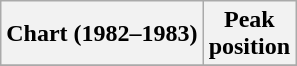<table class="wikitable plainrowheaders" style="text-align:center">
<tr>
<th scope="col">Chart (1982–1983)</th>
<th scope="col">Peak<br>position</th>
</tr>
<tr>
</tr>
</table>
